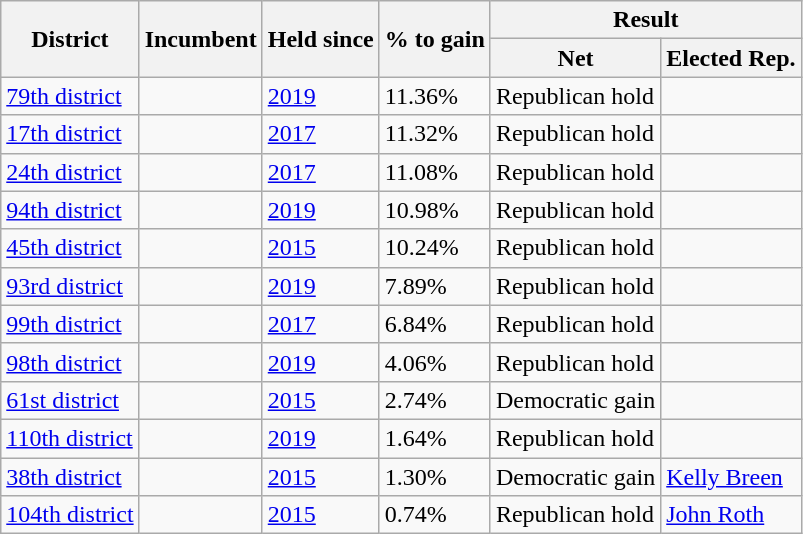<table class="wikitable sortable">
<tr>
<th rowspan="2">District</th>
<th rowspan="2">Incumbent</th>
<th rowspan="2">Held since</th>
<th rowspan="2">% to gain</th>
<th colspan="2">Result</th>
</tr>
<tr>
<th>Net</th>
<th>Elected Rep.</th>
</tr>
<tr>
<td><a href='#'>79th district</a></td>
<td></td>
<td><a href='#'>2019</a></td>
<td>11.36%</td>
<td>Republican hold</td>
<td></td>
</tr>
<tr>
<td><a href='#'>17th district</a></td>
<td></td>
<td><a href='#'>2017</a></td>
<td>11.32%</td>
<td>Republican hold</td>
<td></td>
</tr>
<tr>
<td><a href='#'>24th district</a></td>
<td></td>
<td><a href='#'>2017</a></td>
<td>11.08%</td>
<td>Republican hold</td>
<td></td>
</tr>
<tr>
<td><a href='#'>94th district</a></td>
<td></td>
<td><a href='#'>2019</a></td>
<td>10.98%</td>
<td>Republican hold</td>
<td></td>
</tr>
<tr>
<td><a href='#'>45th district</a></td>
<td></td>
<td><a href='#'>2015</a></td>
<td>10.24%</td>
<td>Republican hold</td>
<td></td>
</tr>
<tr>
<td><a href='#'>93rd district</a></td>
<td></td>
<td><a href='#'>2019</a></td>
<td>7.89%</td>
<td>Republican hold</td>
<td></td>
</tr>
<tr>
<td><a href='#'>99th district</a></td>
<td></td>
<td><a href='#'>2017</a></td>
<td>6.84%</td>
<td>Republican hold</td>
<td></td>
</tr>
<tr>
<td><a href='#'>98th district</a></td>
<td></td>
<td><a href='#'>2019</a></td>
<td>4.06%</td>
<td>Republican hold</td>
<td></td>
</tr>
<tr>
<td><a href='#'>61st district</a></td>
<td></td>
<td><a href='#'>2015</a></td>
<td>2.74%</td>
<td>Democratic gain</td>
<td></td>
</tr>
<tr>
<td><a href='#'>110th district</a></td>
<td></td>
<td><a href='#'>2019</a></td>
<td>1.64%</td>
<td>Republican hold</td>
<td></td>
</tr>
<tr>
<td><a href='#'>38th district</a></td>
<td></td>
<td><a href='#'>2015</a></td>
<td>1.30%</td>
<td>Democratic gain</td>
<td><a href='#'>Kelly Breen</a></td>
</tr>
<tr>
<td><a href='#'>104th district</a></td>
<td></td>
<td><a href='#'>2015</a></td>
<td>0.74%</td>
<td>Republican hold</td>
<td><a href='#'>John Roth</a></td>
</tr>
</table>
